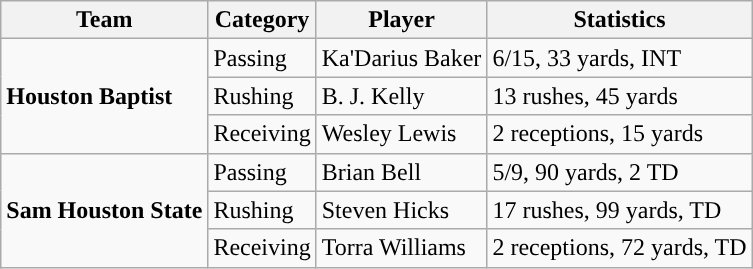<table class="wikitable" style="float: left;">
<tr>
<th>Team</th>
<th>Category</th>
<th>Player</th>
<th>Statistics</th>
</tr>
<tr>
<td rowspan=3><strong>Houston Baptist</strong></td>
<td>Passing</td>
<td>Ka'Darius Baker</td>
<td>6/15, 33 yards, INT</td>
</tr>
<tr>
<td>Rushing</td>
<td>B. J. Kelly</td>
<td>13 rushes, 45 yards</td>
</tr>
<tr>
<td>Receiving</td>
<td>Wesley Lewis</td>
<td>2 receptions, 15 yards</td>
</tr>
<tr>
<td rowspan=3><strong>Sam Houston State</strong></td>
<td>Passing</td>
<td>Brian Bell</td>
<td>5/9, 90 yards, 2 TD</td>
</tr>
<tr>
<td>Rushing</td>
<td>Steven Hicks</td>
<td>17 rushes, 99 yards, TD</td>
</tr>
<tr>
<td>Receiving</td>
<td>Torra Williams</td>
<td>2 receptions, 72 yards, TD</td>
</tr>
</table>
